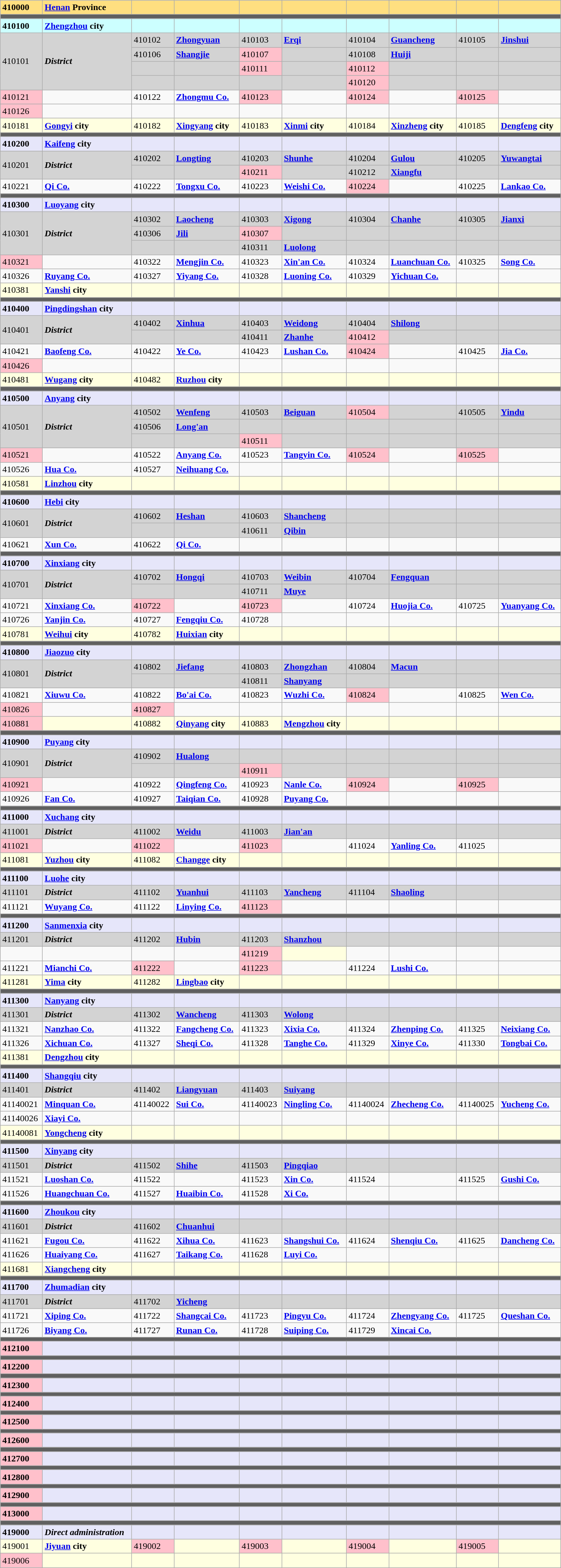<table class="wikitable" align="center" width="1000">
<tr ---- style="background:#FFDF80">
<td><strong>410000</strong></td>
<td><strong><a href='#'>Henan</a> Province</strong><br></td>
<td></td>
<td></td>
<td></td>
<td></td>
<td></td>
<td></td>
<td></td>
<td></td>
</tr>
<tr style="background:#606060; height:2pt">
<td colspan="10"></td>
</tr>
<tr ---- style="background:#CCFFFF">
<td><strong>410100</strong></td>
<td><strong><a href='#'>Zhengzhou</a> city</strong><br></td>
<td></td>
<td></td>
<td></td>
<td></td>
<td></td>
<td></td>
<td></td>
<td></td>
</tr>
<tr ---- style="background:#D3D3D3">
<td rowspan="4">410101</td>
<td rowspan="4"><strong><em>District</em></strong><br></td>
<td>410102</td>
<td><a href='#'><strong>Zhongyuan</strong></a><br></td>
<td>410103</td>
<td><a href='#'><strong>Erqi</strong></a><br></td>
<td>410104</td>
<td><a href='#'><strong>Guancheng</strong></a><br></td>
<td>410105</td>
<td><a href='#'><strong>Jinshui</strong></a><br></td>
</tr>
<tr ---- style="background:#D3D3D3">
<td>410106</td>
<td><a href='#'><strong>Shangjie</strong></a><br></td>
<td bgcolor="#FFC0CB">410107</td>
<td><br></td>
<td>410108</td>
<td><a href='#'><strong>Huiji</strong></a><br></td>
<td></td>
<td></td>
</tr>
<tr ---- style="background:#D3D3D3">
<td></td>
<td></td>
<td bgcolor="#FFC0CB">410111</td>
<td><br></td>
<td bgcolor="#FFC0CB">410112</td>
<td><br></td>
<td></td>
<td></td>
</tr>
<tr ---- style="background:#D3D3D3">
<td></td>
<td></td>
<td></td>
<td></td>
<td bgcolor="#FFC0CB">410120</td>
<td><br></td>
<td></td>
<td></td>
</tr>
<tr ---->
<td bgcolor="#FFC0CB">410121</td>
<td><br></td>
<td>410122</td>
<td><a href='#'><strong>Zhongmu Co.</strong></a><br></td>
<td bgcolor="#FFC0CB">410123</td>
<td><br></td>
<td bgcolor="#FFC0CB">410124</td>
<td><br></td>
<td bgcolor="#FFC0CB">410125</td>
<td><br></td>
</tr>
<tr>
<td bgcolor="#FFC0CB">410126</td>
<td><br></td>
<td></td>
<td></td>
<td></td>
<td></td>
<td></td>
<td></td>
<td></td>
<td></td>
</tr>
<tr ---- style="background:lightyellow">
<td>410181</td>
<td><strong><a href='#'>Gongyi</a> city</strong><br></td>
<td>410182</td>
<td><strong><a href='#'>Xingyang</a> city</strong><br></td>
<td>410183</td>
<td><strong><a href='#'>Xinmi</a> city</strong><br></td>
<td>410184</td>
<td><strong><a href='#'>Xinzheng</a> city</strong><br></td>
<td>410185</td>
<td><strong><a href='#'>Dengfeng</a> city</strong><br></td>
</tr>
<tr style="background:#606060; height:2pt">
<td colspan="10"></td>
</tr>
<tr ---- style="background:#E6E6FA">
<td><strong>410200</strong></td>
<td><strong><a href='#'>Kaifeng</a> city</strong><br></td>
<td></td>
<td></td>
<td></td>
<td></td>
<td></td>
<td></td>
<td></td>
<td></td>
</tr>
<tr ---- style="background:#D3D3D3">
<td rowspan="2">410201</td>
<td rowspan="2"><strong><em>District</em></strong><br></td>
<td>410202</td>
<td><a href='#'><strong>Longting</strong></a><br></td>
<td>410203</td>
<td><a href='#'><strong>Shunhe</strong></a><br></td>
<td>410204</td>
<td><a href='#'><strong>Gulou</strong></a><br></td>
<td>410205</td>
<td><a href='#'><strong>Yuwangtai</strong></a><br></td>
</tr>
<tr ---- style="background:#D3D3D3">
<td></td>
<td></td>
<td bgcolor="#FFC0CB">410211</td>
<td><br></td>
<td>410212</td>
<td><a href='#'><strong>Xiangfu</strong></a><br></td>
<td></td>
<td></td>
</tr>
<tr ---->
<td>410221</td>
<td><a href='#'><strong>Qi Co.</strong></a><br></td>
<td>410222</td>
<td><a href='#'><strong>Tongxu Co.</strong></a><br></td>
<td>410223</td>
<td><a href='#'><strong>Weishi Co.</strong></a><br></td>
<td bgcolor="#FFC0CB">410224</td>
<td><br></td>
<td>410225</td>
<td><a href='#'><strong>Lankao Co.</strong></a><br></td>
</tr>
<tr style="background:#606060; height:2pt">
<td colspan="10"></td>
</tr>
<tr ---- style="background:#E6E6FA">
<td><strong>410300</strong></td>
<td><strong><a href='#'>Luoyang</a> city</strong><br></td>
<td></td>
<td></td>
<td></td>
<td></td>
<td></td>
<td></td>
<td></td>
<td></td>
</tr>
<tr ---- style="background:#D3D3D3">
<td rowspan="3">410301</td>
<td rowspan="3"><strong><em>District</em></strong><br></td>
<td>410302</td>
<td><a href='#'><strong>Laocheng</strong></a><br></td>
<td>410303</td>
<td><a href='#'><strong>Xigong</strong></a><br></td>
<td>410304</td>
<td><a href='#'><strong>Chanhe</strong></a><br></td>
<td>410305</td>
<td><a href='#'><strong>Jianxi</strong></a><br></td>
</tr>
<tr ---- style="background:#D3D3D3">
<td>410306</td>
<td><a href='#'><strong>Jili</strong></a><br></td>
<td bgcolor="#FFC0CB">410307</td>
<td><br></td>
<td></td>
<td></td>
<td></td>
<td></td>
</tr>
<tr ---- style="background:#D3D3D3">
<td></td>
<td></td>
<td>410311</td>
<td><a href='#'><strong>Luolong</strong></a><br></td>
<td></td>
<td></td>
<td></td>
<td></td>
</tr>
<tr ---->
<td bgcolor="#FFC0CB">410321</td>
<td><br></td>
<td>410322</td>
<td><a href='#'><strong>Mengjin Co.</strong></a><br></td>
<td>410323</td>
<td><a href='#'><strong>Xin'an Co.</strong></a><br></td>
<td>410324</td>
<td><a href='#'><strong>Luanchuan Co.</strong></a><br></td>
<td>410325</td>
<td><a href='#'><strong>Song Co.</strong></a><br></td>
</tr>
<tr ---->
<td>410326</td>
<td><a href='#'><strong>Ruyang Co.</strong></a><br></td>
<td>410327</td>
<td><a href='#'><strong>Yiyang Co.</strong></a><br></td>
<td>410328</td>
<td><a href='#'><strong>Luoning Co.</strong></a><br></td>
<td>410329</td>
<td><a href='#'><strong>Yichuan Co.</strong></a><br></td>
<td></td>
<td></td>
</tr>
<tr ---- style="background:lightyellow">
<td>410381</td>
<td><strong><a href='#'>Yanshi</a> city</strong><br></td>
<td></td>
<td></td>
<td></td>
<td></td>
<td></td>
<td></td>
<td></td>
<td></td>
</tr>
<tr style="background:#606060; height:2pt">
<td colspan="10"></td>
</tr>
<tr ---- style="background:#E6E6FA">
<td><strong>410400</strong></td>
<td><strong><a href='#'>Pingdingshan</a> city</strong><br></td>
<td></td>
<td></td>
<td></td>
<td></td>
<td></td>
<td></td>
<td></td>
<td></td>
</tr>
<tr ---- style="background:#D3D3D3">
<td rowspan="2">410401</td>
<td rowspan="2"><strong><em>District</em></strong><br></td>
<td>410402</td>
<td><a href='#'><strong>Xinhua</strong></a><br></td>
<td>410403</td>
<td><a href='#'><strong>Weidong</strong></a><br></td>
<td>410404</td>
<td><a href='#'><strong>Shilong</strong></a><br></td>
<td></td>
<td></td>
</tr>
<tr ---- style="background:#D3D3D3">
<td></td>
<td></td>
<td>410411</td>
<td><a href='#'><strong>Zhanhe</strong></a><br></td>
<td bgcolor="#FFC0CB">410412</td>
<td><br></td>
<td></td>
<td></td>
</tr>
<tr ---->
<td>410421</td>
<td><a href='#'><strong>Baofeng Co.</strong></a><br></td>
<td>410422</td>
<td><a href='#'><strong>Ye Co.</strong></a><br></td>
<td>410423</td>
<td><a href='#'><strong>Lushan Co.</strong></a><br></td>
<td bgcolor="#FFC0CB">410424</td>
<td><br></td>
<td>410425</td>
<td><a href='#'><strong>Jia Co.</strong></a><br></td>
</tr>
<tr ---->
<td bgcolor="#FFC0CB">410426</td>
<td><br></td>
<td></td>
<td></td>
<td></td>
<td></td>
<td></td>
<td></td>
<td></td>
<td></td>
</tr>
<tr ---- style="background:lightyellow">
<td>410481</td>
<td><strong><a href='#'>Wugang</a> city</strong><br></td>
<td>410482</td>
<td><strong><a href='#'>Ruzhou</a> city</strong><br></td>
<td></td>
<td></td>
<td></td>
<td></td>
<td></td>
<td></td>
</tr>
<tr style="background:#606060; height:2pt">
<td colspan="10"></td>
</tr>
<tr ---- style="background:#E6E6FA">
<td><strong>410500</strong></td>
<td><strong><a href='#'>Anyang</a> city</strong><br></td>
<td></td>
<td></td>
<td></td>
<td></td>
<td></td>
<td></td>
<td></td>
<td></td>
</tr>
<tr ---- style="background:#D3D3D3">
<td rowspan="3">410501</td>
<td rowspan="3"><strong><em>District</em></strong><br></td>
<td>410502</td>
<td><a href='#'><strong>Wenfeng</strong></a><br></td>
<td>410503</td>
<td><a href='#'><strong>Beiguan</strong></a><br></td>
<td bgcolor="#FFC0CB">410504</td>
<td><br></td>
<td>410505</td>
<td><a href='#'><strong>Yindu</strong></a><br></td>
</tr>
<tr ---- style="background:#D3D3D3">
<td>410506</td>
<td><a href='#'><strong>Long'an</strong></a><br></td>
<td></td>
<td></td>
<td></td>
<td></td>
<td></td>
<td></td>
</tr>
<tr ---- style="background:#D3D3D3">
<td></td>
<td></td>
<td bgcolor="#FFC0CB">410511</td>
<td><br></td>
<td></td>
<td></td>
<td></td>
<td></td>
</tr>
<tr ---->
<td bgcolor="#FFC0CB">410521</td>
<td><br></td>
<td>410522</td>
<td><a href='#'><strong>Anyang Co.</strong></a><br></td>
<td>410523</td>
<td><a href='#'><strong>Tangyin Co.</strong></a><br></td>
<td bgcolor="#FFC0CB">410524</td>
<td><br></td>
<td bgcolor="#FFC0CB">410525</td>
<td><br></td>
</tr>
<tr ---->
<td>410526</td>
<td><a href='#'><strong>Hua Co.</strong></a><br></td>
<td>410527</td>
<td><a href='#'><strong>Neihuang Co.</strong></a><br></td>
<td></td>
<td></td>
<td></td>
<td></td>
<td></td>
<td></td>
</tr>
<tr ---- style="background:lightyellow">
<td>410581</td>
<td><strong><a href='#'>Linzhou</a> city</strong><br></td>
<td></td>
<td></td>
<td></td>
<td></td>
<td></td>
<td></td>
<td></td>
<td></td>
</tr>
<tr style="background:#606060; height:2pt">
<td colspan="10"></td>
</tr>
<tr ---- style="background:#E6E6FA">
<td><strong>410600</strong></td>
<td><strong><a href='#'>Hebi</a> city</strong><br></td>
<td></td>
<td></td>
<td></td>
<td></td>
<td></td>
<td></td>
<td></td>
<td></td>
</tr>
<tr ---- style="background:#D3D3D3">
<td rowspan="2">410601</td>
<td rowspan="2"><strong><em>District</em></strong><br></td>
<td>410602</td>
<td><a href='#'><strong>Heshan</strong></a><br></td>
<td>410603</td>
<td><a href='#'><strong>Shancheng</strong></a><br></td>
<td></td>
<td></td>
<td></td>
<td></td>
</tr>
<tr ---- style="background:#D3D3D3">
<td></td>
<td></td>
<td>410611</td>
<td><a href='#'><strong>Qibin</strong></a><br></td>
<td></td>
<td></td>
<td></td>
<td></td>
</tr>
<tr ---->
<td>410621</td>
<td><a href='#'><strong>Xun Co.</strong></a><br></td>
<td>410622</td>
<td><a href='#'><strong>Qi Co.</strong></a><br></td>
<td></td>
<td></td>
<td></td>
<td></td>
<td></td>
<td></td>
</tr>
<tr style="background:#606060; height:2pt">
<td colspan="10"></td>
</tr>
<tr ---- style="background:#E6E6FA">
<td><strong>410700</strong></td>
<td><strong><a href='#'>Xinxiang</a> city</strong><br></td>
<td></td>
<td></td>
<td></td>
<td></td>
<td></td>
<td></td>
<td></td>
<td></td>
</tr>
<tr ---- style="background:#D3D3D3">
<td rowspan="2">410701</td>
<td rowspan="2"><strong><em>District</em></strong><br></td>
<td>410702</td>
<td><a href='#'><strong>Hongqi</strong></a><br></td>
<td>410703</td>
<td><a href='#'><strong>Weibin</strong></a><br></td>
<td>410704</td>
<td><a href='#'><strong>Fengquan</strong></a><br></td>
<td></td>
<td></td>
</tr>
<tr ---- style="background:#D3D3D3">
<td></td>
<td></td>
<td>410711</td>
<td><a href='#'><strong>Muye</strong></a><br></td>
<td></td>
<td></td>
<td></td>
<td></td>
</tr>
<tr ---->
<td>410721</td>
<td><a href='#'><strong>Xinxiang Co.</strong></a><br></td>
<td bgcolor="#FFC0CB">410722</td>
<td><br></td>
<td bgcolor="#FFC0CB">410723</td>
<td><br></td>
<td>410724</td>
<td><a href='#'><strong>Huojia Co.</strong></a><br></td>
<td>410725</td>
<td><a href='#'><strong>Yuanyang Co.</strong></a><br></td>
</tr>
<tr ---->
<td>410726</td>
<td><a href='#'><strong>Yanjin Co.</strong></a><br></td>
<td>410727</td>
<td><a href='#'><strong>Fengqiu Co.</strong></a><br></td>
<td>410728</td>
<td><a href='#'></a><br></td>
<td></td>
<td></td>
<td></td>
<td></td>
</tr>
<tr ---- style="background:lightyellow">
<td>410781</td>
<td><strong><a href='#'>Weihui</a> city</strong><br></td>
<td>410782</td>
<td><strong><a href='#'>Huixian</a> city</strong><br></td>
<td></td>
<td></td>
<td></td>
<td></td>
<td></td>
<td></td>
</tr>
<tr style="background:#606060; height:2pt">
<td colspan="10"></td>
</tr>
<tr ---- style="background:#E6E6FA">
<td><strong>410800</strong></td>
<td><strong><a href='#'>Jiaozuo</a> city</strong><br></td>
<td></td>
<td></td>
<td></td>
<td></td>
<td></td>
<td></td>
<td></td>
<td></td>
</tr>
<tr ---- style="background:#D3D3D3">
<td rowspan="2">410801</td>
<td rowspan="2"><strong><em>District</em></strong><br></td>
<td>410802</td>
<td><a href='#'><strong>Jiefang</strong></a><br></td>
<td>410803</td>
<td><a href='#'><strong>Zhongzhan</strong></a><br></td>
<td>410804</td>
<td><a href='#'><strong>Macun</strong></a><br></td>
<td></td>
<td></td>
</tr>
<tr ---- style="background:#D3D3D3">
<td></td>
<td></td>
<td>410811</td>
<td><a href='#'><strong>Shanyang</strong></a><br></td>
<td></td>
<td></td>
<td></td>
<td></td>
</tr>
<tr ---->
<td>410821</td>
<td><a href='#'><strong>Xiuwu Co.</strong></a><br></td>
<td>410822</td>
<td><a href='#'><strong>Bo'ai Co.</strong></a><br></td>
<td>410823</td>
<td><a href='#'><strong>Wuzhi Co.</strong></a><br></td>
<td bgcolor="#FFC0CB">410824</td>
<td><br></td>
<td>410825</td>
<td><a href='#'><strong>Wen Co.</strong></a><br></td>
</tr>
<tr ---->
<td bgcolor="#FFC0CB">410826</td>
<td><br></td>
<td bgcolor="#FFC0CB">410827</td>
<td><br></td>
<td></td>
<td></td>
<td></td>
<td></td>
<td></td>
<td></td>
</tr>
<tr ---- style="background:lightyellow">
<td bgcolor="#FFC0CB">410881</td>
<td><br></td>
<td>410882</td>
<td><strong><a href='#'>Qinyang</a> city</strong><br></td>
<td>410883</td>
<td><strong><a href='#'>Mengzhou</a> city</strong><br></td>
<td></td>
<td></td>
<td></td>
<td></td>
</tr>
<tr style="background:#606060; height:2pt">
<td colspan="10"></td>
</tr>
<tr ---- style="background:#E6E6FA">
<td><strong>410900</strong></td>
<td><strong><a href='#'>Puyang</a> city</strong><br></td>
<td></td>
<td></td>
<td></td>
<td></td>
<td></td>
<td></td>
<td></td>
<td></td>
</tr>
<tr ---- style="background:#D3D3D3">
<td rowspan="2">410901</td>
<td rowspan="2"><strong><em>District</em></strong><br></td>
<td>410902</td>
<td><a href='#'><strong>Hualong</strong></a><br></td>
<td></td>
<td></td>
<td></td>
<td></td>
<td></td>
<td></td>
</tr>
<tr ---- style="background:#D3D3D3">
<td></td>
<td></td>
<td bgcolor="#FFC0CB">410911</td>
<td><br></td>
<td></td>
<td></td>
<td></td>
<td></td>
</tr>
<tr ---->
<td bgcolor="#FFC0CB">410921</td>
<td><br></td>
<td>410922</td>
<td><a href='#'><strong>Qingfeng Co.</strong></a><br></td>
<td>410923</td>
<td><a href='#'><strong>Nanle Co.</strong></a><br></td>
<td bgcolor="#FFC0CB">410924</td>
<td><br></td>
<td bgcolor="#FFC0CB">410925</td>
<td><br></td>
</tr>
<tr ---->
<td>410926</td>
<td><a href='#'><strong>Fan Co.</strong></a><br></td>
<td>410927</td>
<td><a href='#'><strong>Taiqian Co.</strong></a><br></td>
<td>410928</td>
<td><a href='#'><strong>Puyang Co.</strong></a><br></td>
<td></td>
<td></td>
<td></td>
<td></td>
</tr>
<tr style="background:#606060; height:2pt">
<td colspan="10"></td>
</tr>
<tr ---- style="background:#E6E6FA">
<td><strong>411000</strong></td>
<td><strong><a href='#'>Xuchang</a> city</strong><br></td>
<td></td>
<td></td>
<td></td>
<td></td>
<td></td>
<td></td>
<td></td>
<td></td>
</tr>
<tr ---- style="background:#D3D3D3">
<td>411001</td>
<td><strong><em>District</em></strong><br></td>
<td>411002</td>
<td><a href='#'><strong>Weidu</strong></a><br></td>
<td>411003</td>
<td><a href='#'><strong>Jian'an</strong></a><br></td>
<td></td>
<td></td>
<td></td>
<td></td>
</tr>
<tr ---->
<td bgcolor="#FFC0CB">411021</td>
<td><br></td>
<td bgcolor="#FFC0CB">411022</td>
<td><br></td>
<td bgcolor="#FFC0CB">411023</td>
<td><br></td>
<td>411024</td>
<td><a href='#'><strong>Yanling Co.</strong></a><br></td>
<td>411025</td>
<td><br></td>
</tr>
<tr ---- style="background:lightyellow">
<td>411081</td>
<td><strong><a href='#'>Yuzhou</a> city</strong><br></td>
<td>411082</td>
<td><strong><a href='#'>Changge</a> city</strong><br></td>
<td></td>
<td></td>
<td></td>
<td></td>
<td></td>
<td></td>
</tr>
<tr style="background:#606060; height:2pt">
<td colspan="10"></td>
</tr>
<tr ---- style="background:#E6E6FA">
<td><strong>411100</strong></td>
<td><strong><a href='#'>Luohe</a> city</strong><br></td>
<td></td>
<td></td>
<td></td>
<td></td>
<td></td>
<td></td>
<td></td>
<td></td>
</tr>
<tr ---- style="background:#D3D3D3">
<td>411101</td>
<td><strong><em>District</em></strong><br></td>
<td>411102</td>
<td><a href='#'><strong>Yuanhui</strong></a><br></td>
<td>411103</td>
<td><a href='#'><strong>Yancheng</strong></a><br></td>
<td>411104</td>
<td><a href='#'><strong>Shaoling</strong></a><br></td>
<td></td>
<td></td>
</tr>
<tr ---->
<td>411121</td>
<td><a href='#'><strong>Wuyang Co.</strong></a><br></td>
<td>411122</td>
<td><a href='#'><strong>Linying Co.</strong></a><br></td>
<td bgcolor="#FFC0CB">411123</td>
<td><br></td>
<td></td>
<td></td>
<td></td>
<td></td>
</tr>
<tr style="background:#606060; height:2pt">
<td colspan="10"></td>
</tr>
<tr ---- style="background:#E6E6FA">
<td><strong>411200</strong></td>
<td><strong><a href='#'>Sanmenxia</a> city</strong><br></td>
<td></td>
<td></td>
<td></td>
<td></td>
<td></td>
<td></td>
<td></td>
<td></td>
</tr>
<tr ---- style="background:#D3D3D3">
<td>411201</td>
<td><strong><em>District</em></strong><br></td>
<td>411202</td>
<td><a href='#'><strong>Hubin</strong></a><br></td>
<td>411203</td>
<td><a href='#'><strong>Shanzhou</strong></a><br></td>
<td></td>
<td></td>
<td></td>
<td></td>
</tr>
<tr ---->
<td></td>
<td></td>
<td></td>
<td></td>
<td bgcolor="#FFC0CB">411219</td>
<td style="background:lightyellow"><br></td>
<td></td>
<td></td>
<td></td>
<td></td>
</tr>
<tr ---->
<td>411221</td>
<td><a href='#'><strong>Mianchi Co.</strong></a><br></td>
<td bgcolor="#FFC0CB">411222</td>
<td><br></td>
<td bgcolor="#FFC0CB">411223</td>
<td><br></td>
<td>411224</td>
<td><a href='#'><strong>Lushi Co.</strong></a><br></td>
<td></td>
<td></td>
</tr>
<tr ---- style="background:lightyellow">
<td>411281</td>
<td><strong><a href='#'>Yima</a> city</strong><br></td>
<td>411282</td>
<td><strong><a href='#'>Lingbao</a> city</strong><br></td>
<td></td>
<td></td>
<td></td>
<td></td>
<td></td>
<td></td>
</tr>
<tr style="background:#606060; height:2pt">
<td colspan="10"></td>
</tr>
<tr ---- style="background:#E6E6FA">
<td><strong>411300</strong></td>
<td><strong><a href='#'>Nanyang</a> city</strong><br></td>
<td></td>
<td></td>
<td></td>
<td></td>
<td></td>
<td></td>
<td></td>
<td></td>
</tr>
<tr ---- style="background:#D3D3D3">
<td>411301</td>
<td><strong><em>District</em></strong><br></td>
<td>411302</td>
<td><a href='#'><strong>Wancheng</strong></a><br></td>
<td>411303</td>
<td><a href='#'><strong>Wolong</strong></a><br></td>
<td></td>
<td></td>
<td></td>
<td></td>
</tr>
<tr ---->
<td>411321</td>
<td><a href='#'><strong>Nanzhao Co.</strong></a><br></td>
<td>411322</td>
<td><a href='#'><strong>Fangcheng Co.</strong></a><br></td>
<td>411323</td>
<td><a href='#'><strong>Xixia Co.</strong></a><br></td>
<td>411324</td>
<td><a href='#'><strong>Zhenping Co.</strong></a><br></td>
<td>411325</td>
<td><a href='#'><strong>Neixiang Co.</strong></a><br></td>
</tr>
<tr ---->
<td>411326</td>
<td><a href='#'><strong>Xichuan Co.</strong></a><br></td>
<td>411327</td>
<td><a href='#'><strong>Sheqi Co.</strong></a><br></td>
<td>411328</td>
<td><a href='#'><strong>Tanghe Co.</strong></a><br></td>
<td>411329</td>
<td><a href='#'><strong>Xinye Co.</strong></a><br></td>
<td>411330</td>
<td><a href='#'><strong>Tongbai Co.</strong></a><br></td>
</tr>
<tr ---- style="background:lightyellow">
<td>411381</td>
<td><strong><a href='#'>Dengzhou</a> city</strong><br></td>
<td></td>
<td></td>
<td></td>
<td></td>
<td></td>
<td></td>
<td></td>
<td></td>
</tr>
<tr style="background:#606060; height:2pt">
<td colspan="10"></td>
</tr>
<tr ---- style="background:#E6E6FA">
<td><strong>411400</strong></td>
<td><strong><a href='#'>Shangqiu</a> city</strong><br></td>
<td></td>
<td></td>
<td></td>
<td></td>
<td></td>
<td></td>
<td></td>
<td></td>
</tr>
<tr ---- style="background:#D3D3D3">
<td>411401</td>
<td><strong><em>District</em></strong><br></td>
<td>411402</td>
<td><a href='#'><strong>Liangyuan</strong></a><br></td>
<td>411403</td>
<td><a href='#'><strong>Suiyang</strong></a><br></td>
<td></td>
<td></td>
<td></td>
<td></td>
</tr>
<tr ---->
<td>41140021</td>
<td><a href='#'><strong>Minquan Co.</strong></a><br></td>
<td>41140022</td>
<td><a href='#'><strong>Sui Co.</strong></a><br></td>
<td>41140023</td>
<td><a href='#'><strong>Ningling Co.</strong></a><br></td>
<td>41140024</td>
<td><a href='#'><strong>Zhecheng Co.</strong></a><br></td>
<td>41140025</td>
<td><a href='#'><strong>Yucheng Co.</strong></a><br></td>
</tr>
<tr ---->
<td>41140026</td>
<td><a href='#'><strong>Xiayi Co.</strong></a><br></td>
<td></td>
<td></td>
<td></td>
<td></td>
<td></td>
<td></td>
<td></td>
<td></td>
</tr>
<tr ---- style="background:lightyellow">
<td>41140081</td>
<td><strong><a href='#'>Yongcheng</a> city</strong><br></td>
<td></td>
<td></td>
<td></td>
<td></td>
<td></td>
<td></td>
<td></td>
<td></td>
</tr>
<tr style="background:#606060; height:2pt">
<td colspan="10"></td>
</tr>
<tr ---- style="background:#E6E6FA">
<td><strong>411500</strong></td>
<td><strong><a href='#'>Xinyang</a> city</strong><br></td>
<td></td>
<td></td>
<td></td>
<td></td>
<td></td>
<td></td>
<td></td>
<td></td>
</tr>
<tr ---- style="background:#D3D3D3">
<td>411501</td>
<td><strong><em>District</em></strong><br></td>
<td>411502</td>
<td><a href='#'><strong>Shihe</strong></a><br></td>
<td>411503</td>
<td><a href='#'><strong>Pingqiao</strong></a><br></td>
<td></td>
<td></td>
<td></td>
<td></td>
</tr>
<tr ---->
<td>411521</td>
<td><a href='#'><strong>Luoshan Co.</strong></a><br></td>
<td>411522</td>
<td><br></td>
<td>411523</td>
<td><a href='#'><strong>Xin Co.</strong></a><br></td>
<td>411524</td>
<td><br></td>
<td>411525</td>
<td><a href='#'><strong>Gushi Co.</strong></a><br></td>
</tr>
<tr ---->
<td>411526</td>
<td><a href='#'><strong>Huangchuan Co.</strong></a><br></td>
<td>411527</td>
<td><a href='#'><strong>Huaibin Co.</strong></a><br></td>
<td>411528</td>
<td><a href='#'><strong>Xi Co.</strong></a><br></td>
<td></td>
<td></td>
<td></td>
<td></td>
</tr>
<tr style="background:#606060; height:2pt">
<td colspan="10"></td>
</tr>
<tr ---- style="background:#E6E6FA">
<td><strong>411600</strong></td>
<td><strong><a href='#'>Zhoukou</a> city</strong><br></td>
<td></td>
<td></td>
<td></td>
<td></td>
<td></td>
<td></td>
<td></td>
<td></td>
</tr>
<tr ---- style="background:#D3D3D3">
<td>411601</td>
<td><strong><em>District</em></strong><br></td>
<td>411602</td>
<td><a href='#'><strong>Chuanhui</strong></a><br></td>
<td></td>
<td></td>
<td></td>
<td></td>
<td></td>
<td></td>
</tr>
<tr ---->
<td>411621</td>
<td><a href='#'><strong>Fugou Co.</strong></a><br></td>
<td>411622</td>
<td><a href='#'><strong>Xihua Co.</strong></a><br></td>
<td>411623</td>
<td><a href='#'><strong>Shangshui Co.</strong></a><br></td>
<td>411624</td>
<td><a href='#'><strong>Shenqiu Co.</strong></a><br></td>
<td>411625</td>
<td><a href='#'><strong>Dancheng Co.</strong></a><br></td>
</tr>
<tr ---->
<td>411626</td>
<td><a href='#'><strong>Huaiyang Co.</strong></a><br></td>
<td>411627</td>
<td><a href='#'><strong>Taikang Co.</strong></a><br></td>
<td>411628</td>
<td><a href='#'><strong>Luyi Co.</strong></a><br></td>
<td></td>
<td></td>
<td></td>
<td></td>
</tr>
<tr ---- style="background:lightyellow">
<td>411681</td>
<td><strong><a href='#'>Xiangcheng</a> city</strong><br></td>
<td></td>
<td></td>
<td></td>
<td></td>
<td></td>
<td></td>
<td></td>
<td></td>
</tr>
<tr style="background:#606060; height:2pt">
<td colspan="10"></td>
</tr>
<tr ---- style="background:#E6E6FA">
<td><strong>411700</strong></td>
<td><strong><a href='#'>Zhumadian</a> city</strong><br></td>
<td></td>
<td></td>
<td></td>
<td></td>
<td></td>
<td></td>
<td></td>
<td></td>
</tr>
<tr ---- style="background:#D3D3D3">
<td>411701</td>
<td><strong><em>District</em></strong><br></td>
<td>411702</td>
<td><a href='#'><strong>Yicheng</strong></a><br></td>
<td></td>
<td></td>
<td></td>
<td></td>
<td></td>
<td></td>
</tr>
<tr ---->
<td>411721</td>
<td><a href='#'><strong>Xiping Co.</strong></a><br></td>
<td>411722</td>
<td><a href='#'><strong>Shangcai Co.</strong></a><br></td>
<td>411723</td>
<td><a href='#'><strong>Pingyu Co.</strong></a><br></td>
<td>411724</td>
<td><a href='#'><strong>Zhengyang Co.</strong></a><br></td>
<td>411725</td>
<td><a href='#'><strong>Queshan Co.</strong></a><br></td>
</tr>
<tr ---->
<td>411726</td>
<td><a href='#'><strong>Biyang Co.</strong></a><br></td>
<td>411727</td>
<td><a href='#'><strong>Runan Co.</strong></a><br></td>
<td>411728</td>
<td><a href='#'><strong>Suiping Co.</strong></a><br></td>
<td>411729</td>
<td><a href='#'><strong>Xincai Co.</strong></a><br></td>
<td></td>
<td></td>
</tr>
<tr style="background:#606060; height:2pt">
<td colspan="10"></td>
</tr>
<tr ---- style="background:#E6E6FA">
<td bgcolor="#FFC0CB"><strong>412100</strong></td>
<td><br></td>
<td></td>
<td></td>
<td></td>
<td></td>
<td></td>
<td></td>
<td></td>
<td></td>
</tr>
<tr style="background:#606060; height:2pt">
<td colspan="10"></td>
</tr>
<tr ---- style="background:#E6E6FA">
<td bgcolor="#FFC0CB"><strong>412200</strong></td>
<td><br></td>
<td></td>
<td></td>
<td></td>
<td></td>
<td></td>
<td></td>
<td></td>
<td></td>
</tr>
<tr style="background:#606060; height:2pt">
<td colspan="10"></td>
</tr>
<tr ---- style="background:#E6E6FA">
<td bgcolor="#FFC0CB"><strong>412300</strong></td>
<td><br></td>
<td></td>
<td></td>
<td></td>
<td></td>
<td></td>
<td></td>
<td></td>
<td></td>
</tr>
<tr style="background:#606060; height:2pt">
<td colspan="10"></td>
</tr>
<tr ---- style="background:#E6E6FA">
<td bgcolor="#FFC0CB"><strong>412400</strong></td>
<td><br></td>
<td></td>
<td></td>
<td></td>
<td></td>
<td></td>
<td></td>
<td></td>
<td></td>
</tr>
<tr style="background:#606060; height:2pt">
<td colspan="10"></td>
</tr>
<tr ---- style="background:#E6E6FA">
<td bgcolor="#FFC0CB"><strong>412500</strong></td>
<td><br></td>
<td></td>
<td></td>
<td></td>
<td></td>
<td></td>
<td></td>
<td></td>
<td></td>
</tr>
<tr style="background:#606060; height:2pt">
<td colspan="10"></td>
</tr>
<tr ---- style="background:#E6E6FA">
<td bgcolor="#FFC0CB"><strong>412600</strong></td>
<td><br></td>
<td></td>
<td></td>
<td></td>
<td></td>
<td></td>
<td></td>
<td></td>
<td></td>
</tr>
<tr style="background:#606060; height:2pt">
<td colspan="10"></td>
</tr>
<tr ---- style="background:#E6E6FA">
<td bgcolor="#FFC0CB"><strong>412700</strong></td>
<td><br></td>
<td></td>
<td></td>
<td></td>
<td></td>
<td></td>
<td></td>
<td></td>
<td></td>
</tr>
<tr style="background:#606060; height:2pt">
<td colspan="10"></td>
</tr>
<tr ---- style="background:#E6E6FA">
<td bgcolor="#FFC0CB"><strong>412800</strong></td>
<td><br></td>
<td></td>
<td></td>
<td></td>
<td></td>
<td></td>
<td></td>
<td></td>
<td></td>
</tr>
<tr style="background:#606060; height:2pt">
<td colspan="10"></td>
</tr>
<tr ---- style="background:#E6E6FA">
<td bgcolor="#FFC0CB"><strong>412900</strong></td>
<td><br></td>
<td></td>
<td></td>
<td></td>
<td></td>
<td></td>
<td></td>
<td></td>
<td></td>
</tr>
<tr style="background:#606060; height:2pt">
<td colspan="10"></td>
</tr>
<tr ---- style="background:#E6E6FA">
<td bgcolor="#FFC0CB"><strong>413000</strong></td>
<td><br></td>
<td></td>
<td></td>
<td></td>
<td></td>
<td></td>
<td></td>
<td></td>
<td></td>
</tr>
<tr style="background:#606060; height:2pt">
<td colspan="10"></td>
</tr>
<tr ---- style="background:#E6E6FA">
<td><strong>419000</strong></td>
<td><strong><em>Direct administration</em></strong><br></td>
<td></td>
<td></td>
<td></td>
<td></td>
<td></td>
<td></td>
<td></td>
<td></td>
</tr>
<tr style="background:lightyellow">
<td>419001</td>
<td><strong><a href='#'>Jiyuan</a> city</strong><br></td>
<td bgcolor="#FFC0CB">419002</td>
<td><br></td>
<td bgcolor="#FFC0CB">419003</td>
<td><br></td>
<td bgcolor="#FFC0CB">419004</td>
<td><br></td>
<td bgcolor="#FFC0CB">419005</td>
<td><br></td>
</tr>
<tr style="background:lightyellow">
<td bgcolor="#FFC0CB">419006</td>
<td><br></td>
<td></td>
<td></td>
<td></td>
<td></td>
<td></td>
<td></td>
<td></td>
<td></td>
</tr>
</table>
